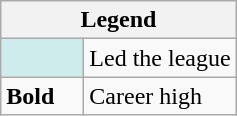<table class="wikitable">
<tr>
<th colspan="2">Legend</th>
</tr>
<tr>
<td style="background:#cfecec; width:3em;"></td>
<td>Led the league</td>
</tr>
<tr>
<td><strong>Bold</strong></td>
<td>Career high</td>
</tr>
</table>
